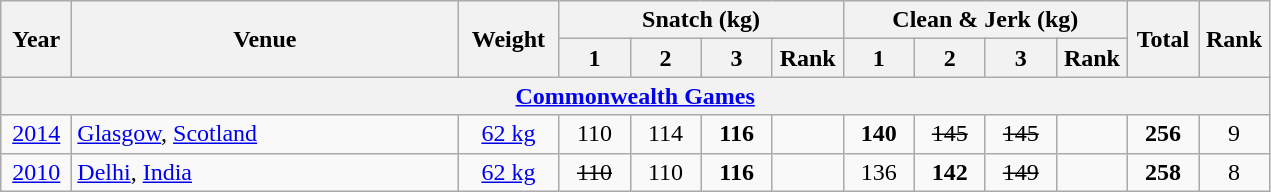<table class = "wikitable" style="text-align:center;">
<tr>
<th rowspan=2 width=40>Year</th>
<th rowspan=2 width=250>Venue</th>
<th rowspan=2 width=60>Weight</th>
<th colspan=4>Snatch (kg)</th>
<th colspan=4>Clean & Jerk (kg)</th>
<th rowspan=2 width=40>Total</th>
<th rowspan=2 width=40>Rank</th>
</tr>
<tr>
<th width=40>1</th>
<th width=40>2</th>
<th width=40>3</th>
<th width=40>Rank</th>
<th width=40>1</th>
<th width=40>2</th>
<th width=40>3</th>
<th width=40>Rank</th>
</tr>
<tr>
<th colspan=13><a href='#'>Commonwealth Games</a></th>
</tr>
<tr>
<td><a href='#'>2014</a></td>
<td align=left> <a href='#'>Glasgow</a>, <a href='#'>Scotland</a></td>
<td><a href='#'>62 kg</a></td>
<td>110</td>
<td>114</td>
<td><strong>116</strong></td>
<td></td>
<td><strong>140</strong></td>
<td><s>145</s></td>
<td><s>145</s></td>
<td></td>
<td><strong>256</strong></td>
<td>9</td>
</tr>
<tr>
<td><a href='#'>2010</a></td>
<td align=left> <a href='#'>Delhi</a>, <a href='#'>India</a></td>
<td><a href='#'>62 kg</a></td>
<td><s>110</s></td>
<td>110</td>
<td><strong>116</strong></td>
<td></td>
<td>136</td>
<td><strong>142</strong></td>
<td><s>149</s></td>
<td></td>
<td><strong>258</strong></td>
<td>8</td>
</tr>
</table>
